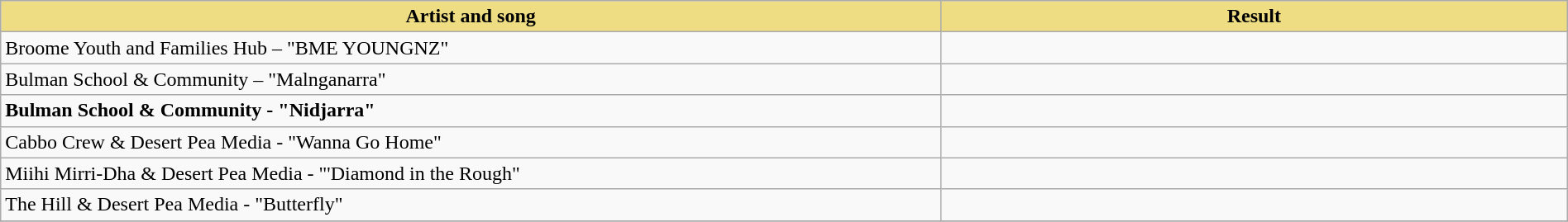<table class="wikitable" width=100%>
<tr>
<th style="width:15%;background:#EEDD82;">Artist and song</th>
<th style="width:10%;background:#EEDD82;">Result</th>
</tr>
<tr>
<td>Broome Youth and Families Hub – "BME YOUNGNZ"</td>
<td></td>
</tr>
<tr>
<td>Bulman School & Community – "Malnganarra"</td>
<td></td>
</tr>
<tr>
<td><strong>Bulman School & Community - "Nidjarra"</strong></td>
<td></td>
</tr>
<tr>
<td>Cabbo Crew & Desert Pea Media - "Wanna Go Home"</td>
<td></td>
</tr>
<tr>
<td>Miihi Mirri-Dha & Desert Pea Media - "'Diamond in the Rough"</td>
<td></td>
</tr>
<tr>
<td>The Hill & Desert Pea Media - "Butterfly"</td>
<td></td>
</tr>
<tr>
</tr>
</table>
